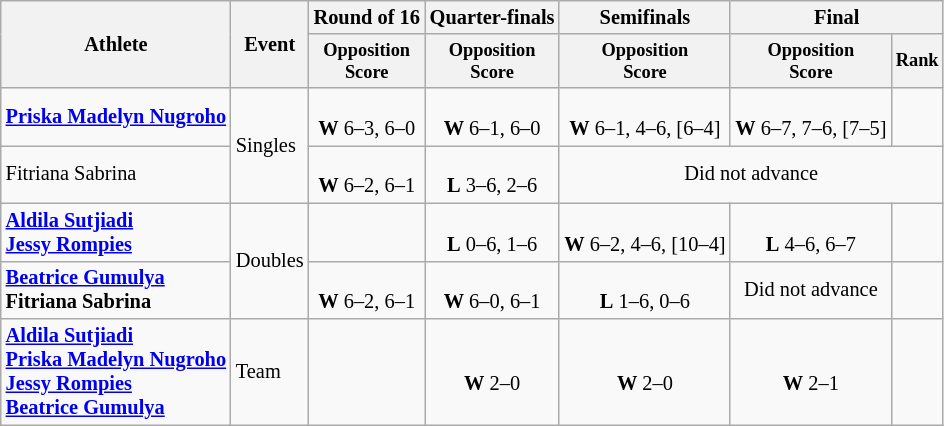<table class="wikitable" style="font-size:85%; text-align:center">
<tr>
<th rowspan="2">Athlete</th>
<th rowspan="2">Event</th>
<th>Round of 16</th>
<th>Quarter-finals</th>
<th>Semifinals</th>
<th colspan="2">Final</th>
</tr>
<tr style="font-size:90%">
<th>Opposition<br>Score</th>
<th>Opposition<br>Score</th>
<th>Opposition<br>Score</th>
<th>Opposition<br>Score</th>
<th>Rank</th>
</tr>
<tr>
<td align="left"><strong><a href='#'>Priska Madelyn Nugroho</a></strong></td>
<td align="left" rowspan=2>Singles</td>
<td><br><strong>W</strong> 6–3, 6–0</td>
<td><br><strong>W</strong> 6–1, 6–0</td>
<td><br><strong>W</strong> 6–1, 4–6, [6–4]</td>
<td><br><strong>W</strong> 6–7, 7–6, [7–5]</td>
<td></td>
</tr>
<tr>
<td align="left">Fitriana Sabrina</td>
<td><br><strong>W</strong> 6–2, 6–1</td>
<td><br><strong>L</strong> 3–6, 2–6</td>
<td colspan="3">Did not advance</td>
</tr>
<tr>
<td align="left"><strong><a href='#'>Aldila Sutjiadi</a><br><a href='#'>Jessy Rompies</a></strong></td>
<td align="left" rowspan=2>Doubles</td>
<td></td>
<td><br><strong>L</strong> 0–6, 1–6</td>
<td><br><strong>W</strong> 6–2, 4–6, [10–4]</td>
<td><br><strong>L</strong> 4–6, 6–7</td>
<td></td>
</tr>
<tr>
<td align="left"><strong><a href='#'>Beatrice Gumulya</a><br>Fitriana Sabrina</strong></td>
<td><br><strong>W</strong> 6–2, 6–1</td>
<td><br><strong>W</strong> 6–0, 6–1</td>
<td><br><strong>L</strong> 1–6, 0–6</td>
<td>Did not advance</td>
<td></td>
</tr>
<tr>
<td align="left"><strong><a href='#'>Aldila Sutjiadi</a><br><a href='#'>Priska Madelyn Nugroho</a><br><a href='#'>Jessy Rompies</a><br><a href='#'>Beatrice Gumulya</a></strong></td>
<td align="left">Team</td>
<td></td>
<td><br><strong>W</strong> 2–0</td>
<td><br><strong>W</strong> 2–0</td>
<td><br><strong>W</strong> 2–1</td>
<td></td>
</tr>
</table>
